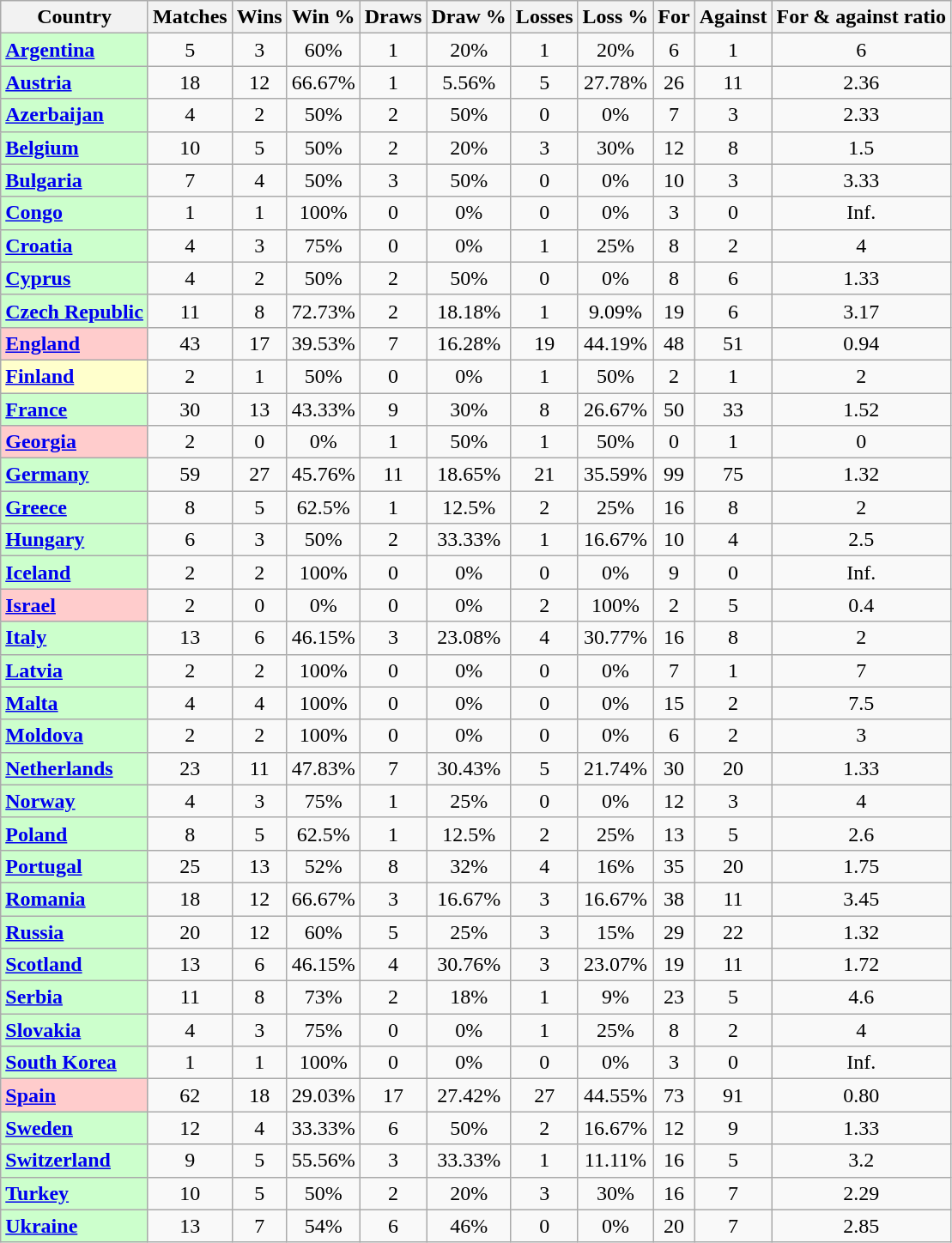<table class="wikitable sortable" style="text-align: center;">
<tr>
<th>Country</th>
<th>Matches</th>
<th>Wins</th>
<th>Win %</th>
<th>Draws</th>
<th>Draw %</th>
<th>Losses</th>
<th>Loss %</th>
<th>For</th>
<th>Against</th>
<th>For & against ratio</th>
</tr>
<tr>
<td bgcolor=#CCFFCC align=left> <strong><a href='#'>Argentina</a></strong></td>
<td>5</td>
<td>3</td>
<td>60%</td>
<td>1</td>
<td>20%</td>
<td>1</td>
<td>20%</td>
<td>6</td>
<td>1</td>
<td>6</td>
</tr>
<tr>
<td bgcolor=#CCFFCC align=left> <strong><a href='#'>Austria</a></strong></td>
<td>18</td>
<td>12</td>
<td>66.67%</td>
<td>1</td>
<td>5.56%</td>
<td>5</td>
<td>27.78%</td>
<td>26</td>
<td>11</td>
<td>2.36</td>
</tr>
<tr>
<td bgcolor=#CCFFCC align=left> <strong><a href='#'>Azerbaijan</a></strong></td>
<td>4</td>
<td>2</td>
<td>50%</td>
<td>2</td>
<td>50%</td>
<td>0</td>
<td>0%</td>
<td>7</td>
<td>3</td>
<td>2.33</td>
</tr>
<tr>
<td bgcolor=#CCFFCC align=left> <strong><a href='#'>Belgium</a></strong></td>
<td>10</td>
<td>5</td>
<td>50%</td>
<td>2</td>
<td>20%</td>
<td>3</td>
<td>30%</td>
<td>12</td>
<td>8</td>
<td>1.5</td>
</tr>
<tr>
<td bgcolor=#CCFFCC align=left> <strong><a href='#'>Bulgaria</a></strong></td>
<td>7</td>
<td>4</td>
<td>50%</td>
<td>3</td>
<td>50%</td>
<td>0</td>
<td>0%</td>
<td>10</td>
<td>3</td>
<td>3.33</td>
</tr>
<tr>
<td bgcolor=#CCFFCC align=left> <strong><a href='#'>Congo</a></strong></td>
<td>1</td>
<td>1</td>
<td>100%</td>
<td>0</td>
<td>0%</td>
<td>0</td>
<td>0%</td>
<td>3</td>
<td>0</td>
<td>Inf.</td>
</tr>
<tr>
<td bgcolor=#CCFFCC align=left> <strong><a href='#'>Croatia</a></strong></td>
<td>4</td>
<td>3</td>
<td>75%</td>
<td>0</td>
<td>0%</td>
<td>1</td>
<td>25%</td>
<td>8</td>
<td>2</td>
<td>4</td>
</tr>
<tr>
<td bgcolor=#CCFFCC align=left> <strong><a href='#'>Cyprus</a></strong></td>
<td>4</td>
<td>2</td>
<td>50%</td>
<td>2</td>
<td>50%</td>
<td>0</td>
<td>0%</td>
<td>8</td>
<td>6</td>
<td>1.33</td>
</tr>
<tr>
<td bgcolor=#CCFFCC align=left> <strong><a href='#'>Czech Republic</a></strong></td>
<td>11</td>
<td>8</td>
<td>72.73%</td>
<td>2</td>
<td>18.18%</td>
<td>1</td>
<td>9.09%</td>
<td>19</td>
<td>6</td>
<td>3.17</td>
</tr>
<tr>
<td bgcolor=#FFCCCC align=left> <strong><a href='#'>England</a></strong></td>
<td>43</td>
<td>17</td>
<td>39.53%</td>
<td>7</td>
<td>16.28%</td>
<td>19</td>
<td>44.19%</td>
<td>48</td>
<td>51</td>
<td>0.94</td>
</tr>
<tr>
<td bgcolor=#FFFFCC align=left> <strong><a href='#'>Finland</a></strong></td>
<td>2</td>
<td>1</td>
<td>50%</td>
<td>0</td>
<td>0%</td>
<td>1</td>
<td>50%</td>
<td>2</td>
<td>1</td>
<td>2</td>
</tr>
<tr>
<td bgcolor=#CCFFCC align=left> <strong><a href='#'>France</a></strong></td>
<td>30</td>
<td>13</td>
<td>43.33%</td>
<td>9</td>
<td>30%</td>
<td>8</td>
<td>26.67%</td>
<td>50</td>
<td>33</td>
<td>1.52</td>
</tr>
<tr>
<td bgcolor=#FFCCCC align=left> <strong><a href='#'>Georgia</a></strong></td>
<td>2</td>
<td>0</td>
<td>0%</td>
<td>1</td>
<td>50%</td>
<td>1</td>
<td>50%</td>
<td>0</td>
<td>1</td>
<td>0</td>
</tr>
<tr>
<td bgcolor=#CCFFCC align=left> <strong><a href='#'>Germany</a></strong></td>
<td>59</td>
<td>27</td>
<td>45.76%</td>
<td>11</td>
<td>18.65%</td>
<td>21</td>
<td>35.59%</td>
<td>99</td>
<td>75</td>
<td>1.32</td>
</tr>
<tr>
<td bgcolor=#CCFFCC align=left> <strong><a href='#'>Greece</a></strong></td>
<td>8</td>
<td>5</td>
<td>62.5%</td>
<td>1</td>
<td>12.5%</td>
<td>2</td>
<td>25%</td>
<td>16</td>
<td>8</td>
<td>2</td>
</tr>
<tr>
<td bgcolor=#CCFFCC align=left> <strong><a href='#'>Hungary</a></strong></td>
<td>6</td>
<td>3</td>
<td>50%</td>
<td>2</td>
<td>33.33%</td>
<td>1</td>
<td>16.67%</td>
<td>10</td>
<td>4</td>
<td>2.5</td>
</tr>
<tr>
<td bgcolor=#CCFFCC align=left> <strong><a href='#'>Iceland</a></strong></td>
<td>2</td>
<td>2</td>
<td>100%</td>
<td>0</td>
<td>0%</td>
<td>0</td>
<td>0%</td>
<td>9</td>
<td>0</td>
<td>Inf.</td>
</tr>
<tr>
<td bgcolor=#FFCCCC align=left> <strong><a href='#'>Israel</a></strong></td>
<td>2</td>
<td>0</td>
<td>0%</td>
<td>0</td>
<td>0%</td>
<td>2</td>
<td>100%</td>
<td>2</td>
<td>5</td>
<td>0.4</td>
</tr>
<tr>
<td bgcolor=#CCFFCC align=left> <strong><a href='#'>Italy</a></strong></td>
<td>13</td>
<td>6</td>
<td>46.15%</td>
<td>3</td>
<td>23.08%</td>
<td>4</td>
<td>30.77%</td>
<td>16</td>
<td>8</td>
<td>2</td>
</tr>
<tr>
<td bgcolor=#CCFFCC align=left> <strong><a href='#'>Latvia</a></strong></td>
<td>2</td>
<td>2</td>
<td>100%</td>
<td>0</td>
<td>0%</td>
<td>0</td>
<td>0%</td>
<td>7</td>
<td>1</td>
<td>7</td>
</tr>
<tr>
<td bgcolor=#CCFFCC align=left> <strong><a href='#'>Malta</a></strong></td>
<td>4</td>
<td>4</td>
<td>100%</td>
<td>0</td>
<td>0%</td>
<td>0</td>
<td>0%</td>
<td>15</td>
<td>2</td>
<td>7.5</td>
</tr>
<tr>
<td bgcolor=#CCFFCC align=left> <strong><a href='#'>Moldova</a></strong></td>
<td>2</td>
<td>2</td>
<td>100%</td>
<td>0</td>
<td>0%</td>
<td>0</td>
<td>0%</td>
<td>6</td>
<td>2</td>
<td>3</td>
</tr>
<tr>
<td bgcolor=#CCFFCC align=left> <strong><a href='#'>Netherlands</a></strong></td>
<td>23</td>
<td>11</td>
<td>47.83%</td>
<td>7</td>
<td>30.43%</td>
<td>5</td>
<td>21.74%</td>
<td>30</td>
<td>20</td>
<td>1.33</td>
</tr>
<tr>
<td bgcolor=#CCFFCC align=left> <strong><a href='#'>Norway</a></strong></td>
<td>4</td>
<td>3</td>
<td>75%</td>
<td>1</td>
<td>25%</td>
<td>0</td>
<td>0%</td>
<td>12</td>
<td>3</td>
<td>4</td>
</tr>
<tr>
<td bgcolor=#CCFFCC align=left> <strong><a href='#'>Poland</a></strong></td>
<td>8</td>
<td>5</td>
<td>62.5%</td>
<td>1</td>
<td>12.5%</td>
<td>2</td>
<td>25%</td>
<td>13</td>
<td>5</td>
<td>2.6</td>
</tr>
<tr>
<td bgcolor=#CCFFCC align=left> <strong><a href='#'>Portugal</a></strong></td>
<td>25</td>
<td>13</td>
<td>52%</td>
<td>8</td>
<td>32%</td>
<td>4</td>
<td>16%</td>
<td>35</td>
<td>20</td>
<td>1.75</td>
</tr>
<tr>
<td bgcolor=#CCFFCC align=left> <strong><a href='#'>Romania</a></strong></td>
<td>18</td>
<td>12</td>
<td>66.67%</td>
<td>3</td>
<td>16.67%</td>
<td>3</td>
<td>16.67%</td>
<td>38</td>
<td>11</td>
<td>3.45</td>
</tr>
<tr>
<td bgcolor=#CCFFCC align=left> <strong><a href='#'>Russia</a></strong></td>
<td>20</td>
<td>12</td>
<td>60%</td>
<td>5</td>
<td>25%</td>
<td>3</td>
<td>15%</td>
<td>29</td>
<td>22</td>
<td>1.32</td>
</tr>
<tr>
<td bgcolor=#CCFFCC align=left> <strong><a href='#'>Scotland</a></strong></td>
<td>13</td>
<td>6</td>
<td>46.15%</td>
<td>4</td>
<td>30.76%</td>
<td>3</td>
<td>23.07%</td>
<td>19</td>
<td>11</td>
<td>1.72</td>
</tr>
<tr>
<td bgcolor=#CCFFCC align=left> <strong><a href='#'>Serbia</a></strong></td>
<td>11</td>
<td>8</td>
<td>73%</td>
<td>2</td>
<td>18%</td>
<td>1</td>
<td>9%</td>
<td>23</td>
<td>5</td>
<td>4.6</td>
</tr>
<tr>
<td bgcolor=#CCFFCC align=left> <strong><a href='#'>Slovakia</a></strong></td>
<td>4</td>
<td>3</td>
<td>75%</td>
<td>0</td>
<td>0%</td>
<td>1</td>
<td>25%</td>
<td>8</td>
<td>2</td>
<td>4</td>
</tr>
<tr>
<td bgcolor=#CCFFCC align=left> <strong><a href='#'>South Korea</a></strong></td>
<td>1</td>
<td>1</td>
<td>100%</td>
<td>0</td>
<td>0%</td>
<td>0</td>
<td>0%</td>
<td>3</td>
<td>0</td>
<td>Inf.</td>
</tr>
<tr>
<td bgcolor=#FFCCCC align=left> <strong><a href='#'>Spain</a></strong></td>
<td>62</td>
<td>18</td>
<td>29.03%</td>
<td>17</td>
<td>27.42%</td>
<td>27</td>
<td>44.55%</td>
<td>73</td>
<td>91</td>
<td>0.80</td>
</tr>
<tr>
<td bgcolor=#CCFFCC align=left> <strong><a href='#'>Sweden</a></strong></td>
<td>12</td>
<td>4</td>
<td>33.33%</td>
<td>6</td>
<td>50%</td>
<td>2</td>
<td>16.67%</td>
<td>12</td>
<td>9</td>
<td>1.33</td>
</tr>
<tr>
<td bgcolor=#CCFFCC align=left> <strong><a href='#'>Switzerland</a></strong></td>
<td>9</td>
<td>5</td>
<td>55.56%</td>
<td>3</td>
<td>33.33%</td>
<td>1</td>
<td>11.11%</td>
<td>16</td>
<td>5</td>
<td>3.2</td>
</tr>
<tr>
<td bgcolor=#CCFFCC align=left> <strong><a href='#'>Turkey</a></strong></td>
<td>10</td>
<td>5</td>
<td>50%</td>
<td>2</td>
<td>20%</td>
<td>3</td>
<td>30%</td>
<td>16</td>
<td>7</td>
<td>2.29</td>
</tr>
<tr>
<td bgcolor=#CCFFCC align=left> <strong><a href='#'>Ukraine</a></strong></td>
<td>13</td>
<td>7</td>
<td>54%</td>
<td>6</td>
<td>46%</td>
<td>0</td>
<td>0%</td>
<td>20</td>
<td>7</td>
<td>2.85</td>
</tr>
</table>
